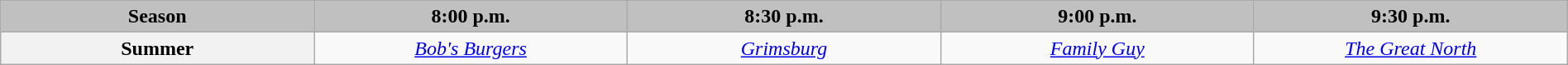<table class="wikitable" style="width:100%;margin-right:0;text-align:center">
<tr>
<th style="background-color:#C0C0C0;text-align:center;width:11.5%;">Season</th>
<th style="background-color:#C0C0C0;text-align:center;width:11.5%;">8:00 p.m.</th>
<th style="background-color:#C0C0C0;text-align:center;width:11.5%;">8:30 p.m.</th>
<th style="background-color:#C0C0C0;text-align:center;width:11.5%;">9:00 p.m.</th>
<th style="background-color:#C0C0C0;text-align:center;width:11.5%;">9:30 p.m.</th>
</tr>
<tr>
<th>Summer</th>
<td><em><a href='#'>Bob's Burgers</a></em></td>
<td><em><a href='#'>Grimsburg</a></em></td>
<td><em><a href='#'>Family Guy</a></em></td>
<td><em><a href='#'>The Great North</a></em></td>
</tr>
</table>
